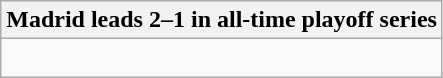<table class="wikitable collapsible collapsed">
<tr>
<th>Madrid leads 2–1 in all-time playoff series</th>
</tr>
<tr>
<td><br>

</td>
</tr>
</table>
